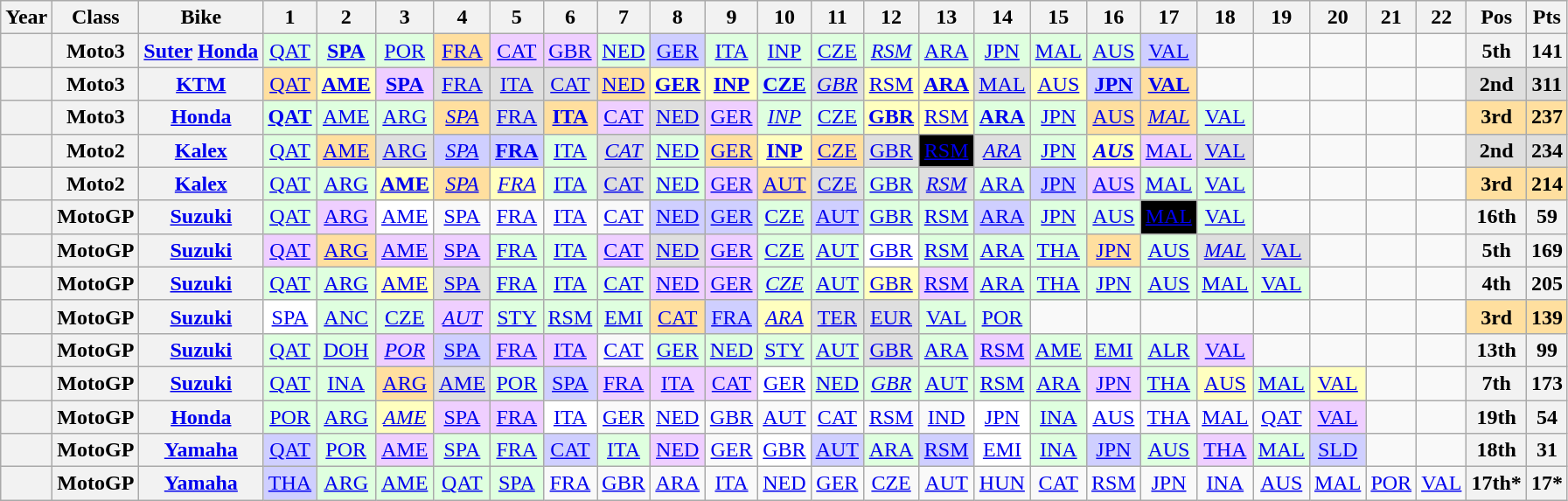<table class="wikitable" style="text-align:center;">
<tr>
<th>Year</th>
<th>Class</th>
<th>Bike</th>
<th>1</th>
<th>2</th>
<th>3</th>
<th>4</th>
<th>5</th>
<th>6</th>
<th>7</th>
<th>8</th>
<th>9</th>
<th>10</th>
<th>11</th>
<th>12</th>
<th>13</th>
<th>14</th>
<th>15</th>
<th>16</th>
<th>17</th>
<th>18</th>
<th>19</th>
<th>20</th>
<th>21</th>
<th>22</th>
<th>Pos</th>
<th>Pts</th>
</tr>
<tr>
<th></th>
<th>Moto3</th>
<th><a href='#'>Suter</a> <a href='#'>Honda</a></th>
<td style="background:#dfffdf;"><a href='#'>QAT</a><br></td>
<td style="background:#dfffdf;"><strong><a href='#'>SPA</a></strong><br></td>
<td style="background:#dfffdf;"><a href='#'>POR</a><br></td>
<td style="background:#ffdf9f;"><a href='#'>FRA</a><br></td>
<td style="background:#efcfff;"><a href='#'>CAT</a><br></td>
<td style="background:#efcfff;"><a href='#'>GBR</a><br></td>
<td style="background:#dfffdf;"><a href='#'>NED</a><br></td>
<td style="background:#cfcfff;"><a href='#'>GER</a><br></td>
<td style="background:#dfffdf;"><a href='#'>ITA</a><br></td>
<td style="background:#dfffdf;"><a href='#'>INP</a><br></td>
<td style="background:#dfffdf;"><a href='#'>CZE</a><br></td>
<td style="background:#dfffdf;"><em><a href='#'>RSM</a></em><br></td>
<td style="background:#dfffdf;"><a href='#'>ARA</a><br></td>
<td style="background:#dfffdf;"><a href='#'>JPN</a><br></td>
<td style="background:#dfffdf;"><a href='#'>MAL</a><br></td>
<td style="background:#dfffdf;"><a href='#'>AUS</a><br></td>
<td style="background:#cfcfff;"><a href='#'>VAL</a><br></td>
<td></td>
<td></td>
<td></td>
<td></td>
<td></td>
<th>5th</th>
<th>141</th>
</tr>
<tr>
<th></th>
<th>Moto3</th>
<th><a href='#'>KTM</a></th>
<td style="background:#ffdf9f;"><a href='#'>QAT</a><br></td>
<td style="background:#ffffbf;"><strong><a href='#'>AME</a></strong><br></td>
<td style="background:#efcfff;"><strong><a href='#'>SPA</a></strong><br></td>
<td style="background:#dfdfdf;"><a href='#'>FRA</a><br></td>
<td style="background:#dfdfdf;"><a href='#'>ITA</a><br></td>
<td style="background:#dfdfdf;"><a href='#'>CAT</a><br></td>
<td style="background:#ffdf9f;"><a href='#'>NED</a><br></td>
<td style="background:#ffffbf;"><strong><a href='#'>GER</a></strong><br></td>
<td style="background:#ffffbf;"><strong><a href='#'>INP</a></strong><br></td>
<td style="background:#dfffdf;"><strong><a href='#'>CZE</a></strong><br></td>
<td style="background:#dfdfdf;"><em><a href='#'>GBR</a></em><br></td>
<td style="background:#ffffbf;"><a href='#'>RSM</a><br></td>
<td style="background:#ffffbf;"><strong><a href='#'>ARA</a></strong><br></td>
<td style="background:#dfdfdf;"><a href='#'>MAL</a><br></td>
<td style="background:#ffffbf;"><a href='#'>AUS</a><br></td>
<td style="background:#cfcfff;"><strong><a href='#'>JPN</a></strong><br></td>
<td style="background:#ffdf9f;"><strong><a href='#'>VAL</a></strong><br></td>
<td></td>
<td></td>
<td></td>
<td></td>
<td></td>
<th style="background:#dfdfdf;">2nd</th>
<th style="background:#dfdfdf;">311</th>
</tr>
<tr>
<th></th>
<th>Moto3</th>
<th><a href='#'>Honda</a></th>
<td style="background:#dfffdf;"><strong><a href='#'>QAT</a></strong><br></td>
<td style="background:#dfffdf;"><a href='#'>AME</a><br></td>
<td style="background:#dfffdf;"><a href='#'>ARG</a><br></td>
<td style="background:#ffdf9f;"><em><a href='#'>SPA</a></em><br></td>
<td style="background:#dfdfdf;"><a href='#'>FRA</a><br></td>
<td style="background:#ffdf9f;"><strong><a href='#'>ITA</a></strong><br></td>
<td style="background:#efcfff;"><a href='#'>CAT</a><br></td>
<td style="background:#dfdfdf;"><a href='#'>NED</a><br></td>
<td style="background:#efcfff;"><a href='#'>GER</a><br></td>
<td style="background:#dfffdf;"><em><a href='#'>INP</a></em><br></td>
<td style="background:#dfffdf;"><a href='#'>CZE</a><br></td>
<td style="background:#ffffbf;"><strong><a href='#'>GBR</a></strong><br></td>
<td style="background:#ffffbf;"><a href='#'>RSM</a><br></td>
<td style="background:#dfffdf;"><strong><a href='#'>ARA</a></strong><br></td>
<td style="background:#dfffdf;"><a href='#'>JPN</a><br></td>
<td style="background:#ffdf9f;"><a href='#'>AUS</a><br></td>
<td style="background:#ffdf9f;"><em><a href='#'>MAL</a></em><br></td>
<td style="background:#dfffdf;"><a href='#'>VAL</a><br></td>
<td></td>
<td></td>
<td></td>
<td></td>
<th style="background:#ffdf9f;">3rd</th>
<th style="background:#ffdf9f;">237</th>
</tr>
<tr>
<th></th>
<th>Moto2</th>
<th><a href='#'>Kalex</a></th>
<td style="background:#dfffdf;"><a href='#'>QAT</a><br></td>
<td style="background:#ffdf9f;"><a href='#'>AME</a><br></td>
<td style="background:#dfdfdf;"><a href='#'>ARG</a><br></td>
<td style="background:#cfcfff;"><em><a href='#'>SPA</a></em><br></td>
<td style="background:#cfcfff;"><strong><a href='#'>FRA</a></strong><br></td>
<td style="background:#dfffdf;"><a href='#'>ITA</a><br></td>
<td style="background:#dfdfdf;"><em><a href='#'>CAT</a></em><br></td>
<td style="background:#dfffdf;"><a href='#'>NED</a><br></td>
<td style="background:#ffdf9f;"><a href='#'>GER</a><br></td>
<td style="background:#ffffbf;"><strong><a href='#'>INP</a></strong><br></td>
<td style="background:#ffdf9f;"><a href='#'>CZE</a><br></td>
<td style="background:#dfdfdf;"><a href='#'>GBR</a><br></td>
<td style="background:#000000; color:#FFFFFF;"><a href='#'><span>RSM</span></a><br></td>
<td style="background:#dfdfdf;"><em><a href='#'>ARA</a></em><br></td>
<td style="background:#dfffdf;"><a href='#'>JPN</a><br></td>
<td style="background:#ffffbf;"><strong><em><a href='#'>AUS</a></em></strong><br></td>
<td style="background:#efcfff;"><a href='#'>MAL</a><br></td>
<td style="background:#dfdfdf;"><a href='#'>VAL</a><br></td>
<td></td>
<td></td>
<td></td>
<td></td>
<th style="background:#dfdfdf;">2nd</th>
<th style="background:#dfdfdf;">234</th>
</tr>
<tr>
<th></th>
<th>Moto2</th>
<th><a href='#'>Kalex</a></th>
<td style="background:#dfffdf;"><a href='#'>QAT</a><br></td>
<td style="background:#dfffdf;"><a href='#'>ARG</a><br></td>
<td style="background:#ffffbf;"><strong><a href='#'>AME</a></strong><br></td>
<td style="background:#ffdf9f;"><em><a href='#'>SPA</a></em><br></td>
<td style="background:#ffffbf;"><em><a href='#'>FRA</a></em><br></td>
<td style="background:#dfffdf;"><a href='#'>ITA</a><br></td>
<td style="background:#dfdfdf;"><a href='#'>CAT</a><br></td>
<td style="background:#dfffdf;"><a href='#'>NED</a><br></td>
<td style="background:#efcfff;"><a href='#'>GER</a><br></td>
<td style="background:#ffdf9f;"><a href='#'>AUT</a><br></td>
<td style="background:#dfdfdf;"><a href='#'>CZE</a><br></td>
<td style="background:#dfffdf;"><a href='#'>GBR</a><br></td>
<td style="background:#dfdfdf;"><em><a href='#'>RSM</a></em><br></td>
<td style="background:#dfffdf;"><a href='#'>ARA</a><br></td>
<td style="background:#cfcfff;"><a href='#'>JPN</a><br></td>
<td style="background:#efcfff;"><a href='#'>AUS</a><br></td>
<td style="background:#dfffdf;"><a href='#'>MAL</a><br></td>
<td style="background:#dfffdf;"><a href='#'>VAL</a><br></td>
<td></td>
<td></td>
<td></td>
<td></td>
<th style="background:#ffdf9f;">3rd</th>
<th style="background:#ffdf9f;">214</th>
</tr>
<tr>
<th></th>
<th>MotoGP</th>
<th><a href='#'>Suzuki</a></th>
<td style="background:#dfffdf;"><a href='#'>QAT</a><br></td>
<td style="background:#efcfff;"><a href='#'>ARG</a><br></td>
<td style="background:#ffffff;"><a href='#'>AME</a><br></td>
<td><a href='#'>SPA</a></td>
<td><a href='#'>FRA</a></td>
<td><a href='#'>ITA</a></td>
<td><a href='#'>CAT</a></td>
<td style="background:#cfcfff;"><a href='#'>NED</a><br></td>
<td style="background:#cfcfff;"><a href='#'>GER</a><br></td>
<td style="background:#dfffdf;"><a href='#'>CZE</a><br></td>
<td style="background:#cfcfff;"><a href='#'>AUT</a><br></td>
<td style="background:#dfffdf;"><a href='#'>GBR</a><br></td>
<td style="background:#dfffdf;"><a href='#'>RSM</a><br></td>
<td style="background:#cfcfff;"><a href='#'>ARA</a><br></td>
<td style="background:#dfffdf;"><a href='#'>JPN</a><br></td>
<td style="background:#dfffdf;"><a href='#'>AUS</a><br></td>
<td style="background:#000000; color:#FFFFFF;"><a href='#'><span>MAL</span></a><br></td>
<td style="background:#dfffdf;"><a href='#'>VAL</a><br></td>
<td></td>
<td></td>
<td></td>
<td></td>
<th>16th</th>
<th>59</th>
</tr>
<tr>
<th></th>
<th>MotoGP</th>
<th><a href='#'>Suzuki</a></th>
<td style="background:#efcfff;"><a href='#'>QAT</a><br></td>
<td style="background:#ffdf9f;"><a href='#'>ARG</a><br></td>
<td style="background:#efcfff;"><a href='#'>AME</a><br></td>
<td style="background:#efcfff;"><a href='#'>SPA</a><br></td>
<td style="background:#dfffdf;"><a href='#'>FRA</a><br></td>
<td style="background:#dfffdf;"><a href='#'>ITA</a><br></td>
<td style="background:#efcfff;"><a href='#'>CAT</a><br></td>
<td style="background:#dfdfdf;"><a href='#'>NED</a><br></td>
<td style="background:#efcfff;"><a href='#'>GER</a><br></td>
<td style="background:#dfffdf;"><a href='#'>CZE</a><br></td>
<td style="background:#dfffdf;"><a href='#'>AUT</a><br></td>
<td style="background:#ffffff;"><a href='#'>GBR</a><br></td>
<td style="background:#dfffdf;"><a href='#'>RSM</a><br></td>
<td style="background:#dfffdf;"><a href='#'>ARA</a><br></td>
<td style="background:#dfffdf;"><a href='#'>THA</a><br></td>
<td style="background:#ffdf9f;"><a href='#'>JPN</a><br></td>
<td style="background:#dfffdf;"><a href='#'>AUS</a><br></td>
<td style="background:#dfdfdf;"><em><a href='#'>MAL</a></em><br></td>
<td style="background:#dfdfdf;"><a href='#'>VAL</a><br></td>
<td></td>
<td></td>
<td></td>
<th>5th</th>
<th>169</th>
</tr>
<tr>
<th></th>
<th>MotoGP</th>
<th><a href='#'>Suzuki</a></th>
<td style="background:#dfffdf;"><a href='#'>QAT</a><br></td>
<td style="background:#dfffdf;"><a href='#'>ARG</a><br></td>
<td style="background:#ffffbf;"><a href='#'>AME</a><br></td>
<td style="background:#dfdfdf;"><a href='#'>SPA</a><br></td>
<td style="background:#dfffdf;"><a href='#'>FRA</a><br></td>
<td style="background:#dfffdf;"><a href='#'>ITA</a><br></td>
<td style="background:#dfffdf;"><a href='#'>CAT</a><br></td>
<td style="background:#efcfff;"><a href='#'>NED</a><br></td>
<td style="background:#efcfff;"><a href='#'>GER</a><br></td>
<td style="background:#dfffdf;"><em><a href='#'>CZE</a></em><br></td>
<td style="background:#dfffdf;"><a href='#'>AUT</a><br></td>
<td style="background:#ffffbf;"><a href='#'>GBR</a><br></td>
<td style="background:#efcfff;"><a href='#'>RSM</a><br></td>
<td style="background:#dfffdf;"><a href='#'>ARA</a><br></td>
<td style="background:#dfffdf;"><a href='#'>THA</a><br></td>
<td style="background:#dfffdf;"><a href='#'>JPN</a><br></td>
<td style="background:#dfffdf;"><a href='#'>AUS</a><br></td>
<td style="background:#dfffdf;"><a href='#'>MAL</a><br></td>
<td style="background:#dfffdf;"><a href='#'>VAL</a><br></td>
<td></td>
<td></td>
<td></td>
<th>4th</th>
<th>205</th>
</tr>
<tr>
<th></th>
<th>MotoGP</th>
<th><a href='#'>Suzuki</a></th>
<td style="background:#ffffff;"><a href='#'>SPA</a><br></td>
<td style="background:#dfffdf;"><a href='#'>ANC</a><br></td>
<td style="background:#dfffdf;"><a href='#'>CZE</a><br></td>
<td style="background:#efcfff;"><em><a href='#'>AUT</a></em><br></td>
<td style="background:#dfffdf;"><a href='#'>STY</a><br></td>
<td style="background:#dfffdf;"><a href='#'>RSM</a><br></td>
<td style="background:#dfffdf;"><a href='#'>EMI</a><br></td>
<td style="background:#ffdf9f;"><a href='#'>CAT</a><br></td>
<td style="background:#cfcfff;"><a href='#'>FRA</a><br></td>
<td style="background:#ffffbf;"><em><a href='#'>ARA</a></em><br></td>
<td style="background:#dfdfdf;"><a href='#'>TER</a><br></td>
<td style="background:#dfdfdf;"><a href='#'>EUR</a><br></td>
<td style="background:#dfffdf;"><a href='#'>VAL</a><br></td>
<td style="background:#dfffdf;"><a href='#'>POR</a><br></td>
<td></td>
<td></td>
<td></td>
<td></td>
<td></td>
<td></td>
<td></td>
<td></td>
<th style="background:#ffdf9f;">3rd</th>
<th style="background:#ffdf9f;">139</th>
</tr>
<tr>
<th></th>
<th>MotoGP</th>
<th><a href='#'>Suzuki</a></th>
<td style="background:#dfffdf;"><a href='#'>QAT</a><br></td>
<td style="background:#dfffdf;"><a href='#'>DOH</a><br></td>
<td style="background:#efcfff;"><em><a href='#'>POR</a></em><br></td>
<td style="background:#cfcfff;"><a href='#'>SPA</a><br></td>
<td style="background:#efcfff;"><a href='#'>FRA</a><br></td>
<td style="background:#efcfff;"><a href='#'>ITA</a><br></td>
<td><a href='#'>CAT</a></td>
<td style="background:#dfffdf;"><a href='#'>GER</a><br></td>
<td style="background:#dfffdf;"><a href='#'>NED</a><br></td>
<td style="background:#dfffdf;"><a href='#'>STY</a><br></td>
<td style="background:#dfffdf;"><a href='#'>AUT</a><br></td>
<td style="background:#dfdfdf;"><a href='#'>GBR</a><br></td>
<td style="background:#dfffdf;"><a href='#'>ARA</a><br></td>
<td style="background:#efcfff;"><a href='#'>RSM</a><br></td>
<td style="background:#dfffdf;"><a href='#'>AME</a><br></td>
<td style="background:#dfffdf;"><a href='#'>EMI</a><br></td>
<td style="background:#dfffdf;"><a href='#'>ALR</a><br></td>
<td style="background:#efcfff;"><a href='#'>VAL</a><br></td>
<td></td>
<td></td>
<td></td>
<td></td>
<th>13th</th>
<th>99</th>
</tr>
<tr>
<th></th>
<th>MotoGP</th>
<th><a href='#'>Suzuki</a></th>
<td style="background:#dfffdf;"><a href='#'>QAT</a><br></td>
<td style="background:#dfffdf;"><a href='#'>INA</a><br></td>
<td style="background:#ffdf9f;"><a href='#'>ARG</a><br></td>
<td style="background:#dfdfdf;"><a href='#'>AME</a><br></td>
<td style="background:#dfffdf;"><a href='#'>POR</a><br></td>
<td style="background:#cfcfff;"><a href='#'>SPA</a><br></td>
<td style="background:#efcfff;"><a href='#'>FRA</a><br></td>
<td style="background:#efcfff;"><a href='#'>ITA</a><br></td>
<td style="background:#efcfff;"><a href='#'>CAT</a><br></td>
<td style="background:#ffffff;"><a href='#'>GER</a><br></td>
<td style="background:#dfffdf;"><a href='#'>NED</a><br></td>
<td style="background:#dfffdf;"><em><a href='#'>GBR</a></em><br></td>
<td style="background:#dfffdf;"><a href='#'>AUT</a><br></td>
<td style="background:#dfffdf;"><a href='#'>RSM</a><br></td>
<td style="background:#dfffdf;"><a href='#'>ARA</a><br></td>
<td style="background:#efcfff;"><a href='#'>JPN</a><br></td>
<td style="background:#dfffdf;"><a href='#'>THA</a><br></td>
<td style="background:#ffffbf;"><a href='#'>AUS</a><br></td>
<td style="background:#dfffdf;"><a href='#'>MAL</a><br></td>
<td style="background:#ffffbf;"><a href='#'>VAL</a><br></td>
<td></td>
<td></td>
<th>7th</th>
<th>173</th>
</tr>
<tr>
<th></th>
<th>MotoGP</th>
<th><a href='#'>Honda</a></th>
<td style="background:#DFFFDF;"><a href='#'>POR</a><br></td>
<td style="background:#DFFFDF;"><a href='#'>ARG</a><br></td>
<td style="background:#FFFFBF;"><em><a href='#'>AME</a></em><br></td>
<td style="background:#EFCFFF;"><a href='#'>SPA</a><br></td>
<td style="background:#EFCFFF;"><a href='#'>FRA</a><br></td>
<td style="background:#FFFFFF;"><a href='#'>ITA</a><br></td>
<td><a href='#'>GER</a></td>
<td><a href='#'>NED</a></td>
<td><a href='#'>GBR</a></td>
<td><a href='#'>AUT</a></td>
<td><a href='#'>CAT</a></td>
<td><a href='#'>RSM</a></td>
<td><a href='#'>IND</a></td>
<td style="background:#FFFFFF;"><a href='#'>JPN</a><br></td>
<td style="background:#DFFFDF;"><a href='#'>INA</a><br></td>
<td style="background:#FFFFFF;"><a href='#'>AUS</a><br></td>
<td><a href='#'>THA</a></td>
<td><a href='#'>MAL</a></td>
<td><a href='#'>QAT</a></td>
<td style="background:#EFCFFF;"><a href='#'>VAL</a><br></td>
<td></td>
<td></td>
<th>19th</th>
<th>54</th>
</tr>
<tr>
<th></th>
<th>MotoGP</th>
<th><a href='#'>Yamaha</a></th>
<td style="background:#CFCFFF;"><a href='#'>QAT</a><br></td>
<td style="background:#DFFFDF;"><a href='#'>POR</a><br></td>
<td style="background:#EFCFFF;"><a href='#'>AME</a><br></td>
<td style="background:#DFFFDF;"><a href='#'>SPA</a><br></td>
<td style="background:#DFFFDF;"><a href='#'>FRA</a><br></td>
<td style="background:#CFCFFF;"><a href='#'>CAT</a><br></td>
<td style="background:#DFFFDF;"><a href='#'>ITA</a><br></td>
<td style="background:#EFCFFF;"><a href='#'>NED</a><br></td>
<td><a href='#'>GER</a></td>
<td style="background:#FFFFFF;"><a href='#'>GBR</a><br></td>
<td style="background:#CFCFFF;"><a href='#'>AUT</a><br></td>
<td style="background:#DFFFDF;"><a href='#'>ARA</a><br></td>
<td style="background:#CFCFFF;"><a href='#'>RSM</a><br></td>
<td style="background:#FFFFFF;"><a href='#'>EMI</a><br></td>
<td style="background:#DFFFDF;"><a href='#'>INA</a><br></td>
<td style="background:#CFCFFF;"><a href='#'>JPN</a><br></td>
<td style="background:#DFFFDF;"><a href='#'>AUS</a><br></td>
<td style="background:#EFCFFF;"><a href='#'>THA</a><br></td>
<td style="background:#DFFFDF;"><a href='#'>MAL</a><br></td>
<td style="background:#CFCFFF;"><a href='#'>SLD</a><br></td>
<td></td>
<td></td>
<th>18th</th>
<th>31</th>
</tr>
<tr>
<th></th>
<th>MotoGP</th>
<th><a href='#'>Yamaha</a></th>
<td style="background:#CFCFFF;"><a href='#'>THA</a><br></td>
<td style="background:#DFFFDF;"><a href='#'>ARG</a><br></td>
<td style="background:#DFFFDF;"><a href='#'>AME</a><br></td>
<td style="background:#DFFFDF;"><a href='#'>QAT</a><br></td>
<td style="background:#DFFFDF;"><a href='#'>SPA</a><br></td>
<td style="background:#;"><a href='#'>FRA</a><br></td>
<td style="background:#;"><a href='#'>GBR</a><br></td>
<td style="background:#;"><a href='#'>ARA</a><br></td>
<td style="background:#;"><a href='#'>ITA</a><br></td>
<td style="background:#;"><a href='#'>NED</a><br></td>
<td style="background:#;"><a href='#'>GER</a><br></td>
<td style="background:#;"><a href='#'>CZE</a><br></td>
<td style="background:#;"><a href='#'>AUT</a><br></td>
<td style="background:#;"><a href='#'>HUN</a><br></td>
<td style="background:#;"><a href='#'>CAT</a><br></td>
<td style="background:#;"><a href='#'>RSM</a><br></td>
<td style="background:#;"><a href='#'>JPN</a><br></td>
<td style="background:#;"><a href='#'>INA</a><br></td>
<td style="background:#;"><a href='#'>AUS</a><br></td>
<td style="background:#;"><a href='#'>MAL</a><br></td>
<td style="background:#;"><a href='#'>POR</a><br></td>
<td style="background:#;"><a href='#'>VAL</a><br></td>
<th>17th*</th>
<th>17*</th>
</tr>
</table>
